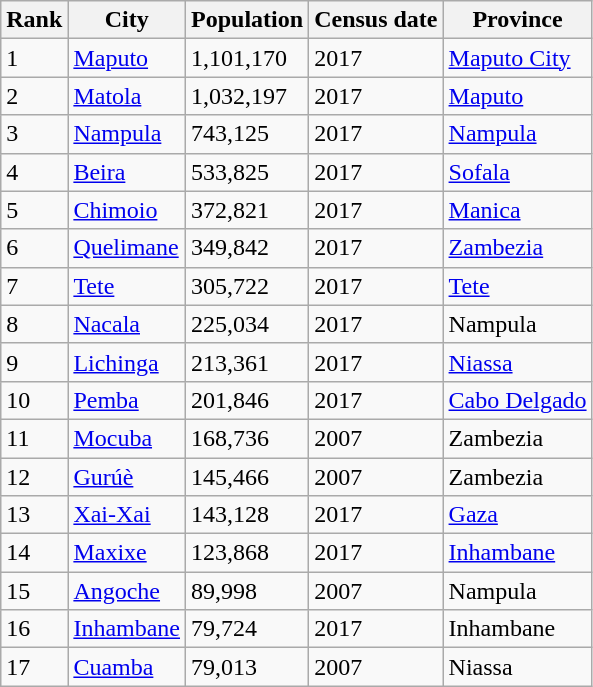<table class="wikitable sortable">
<tr>
<th>Rank</th>
<th>City</th>
<th>Population</th>
<th>Census date</th>
<th>Province</th>
</tr>
<tr>
<td>1</td>
<td><a href='#'>Maputo</a></td>
<td>1,101,170</td>
<td>2017</td>
<td><a href='#'>Maputo City</a></td>
</tr>
<tr>
<td>2</td>
<td><a href='#'>Matola</a></td>
<td>1,032,197</td>
<td>2017</td>
<td><a href='#'>Maputo</a></td>
</tr>
<tr>
<td>3</td>
<td><a href='#'>Nampula</a></td>
<td>743,125</td>
<td>2017</td>
<td><a href='#'>Nampula</a></td>
</tr>
<tr>
<td>4</td>
<td><a href='#'>Beira</a></td>
<td>533,825</td>
<td>2017</td>
<td><a href='#'>Sofala</a></td>
</tr>
<tr>
<td>5</td>
<td><a href='#'>Chimoio</a></td>
<td>372,821</td>
<td>2017</td>
<td><a href='#'>Manica</a></td>
</tr>
<tr>
<td>6</td>
<td><a href='#'>Quelimane</a></td>
<td>349,842</td>
<td>2017</td>
<td><a href='#'>Zambezia</a></td>
</tr>
<tr>
<td>7</td>
<td><a href='#'>Tete</a></td>
<td>305,722</td>
<td>2017</td>
<td><a href='#'>Tete</a></td>
</tr>
<tr>
<td>8</td>
<td><a href='#'>Nacala</a></td>
<td>225,034</td>
<td>2017</td>
<td>Nampula</td>
</tr>
<tr>
<td>9</td>
<td><a href='#'>Lichinga</a></td>
<td>213,361</td>
<td>2017</td>
<td><a href='#'>Niassa</a></td>
</tr>
<tr>
<td>10</td>
<td><a href='#'>Pemba</a></td>
<td>201,846</td>
<td>2017</td>
<td><a href='#'>Cabo Delgado</a></td>
</tr>
<tr>
<td>11</td>
<td><a href='#'>Mocuba</a></td>
<td>168,736</td>
<td>2007</td>
<td>Zambezia</td>
</tr>
<tr>
<td>12</td>
<td><a href='#'>Gurúè</a></td>
<td>145,466</td>
<td>2007</td>
<td>Zambezia</td>
</tr>
<tr>
<td>13</td>
<td><a href='#'>Xai-Xai</a></td>
<td>143,128</td>
<td>2017</td>
<td><a href='#'>Gaza</a></td>
</tr>
<tr>
<td>14</td>
<td><a href='#'>Maxixe</a></td>
<td>123,868</td>
<td>2017</td>
<td><a href='#'>Inhambane</a></td>
</tr>
<tr>
<td>15</td>
<td><a href='#'>Angoche</a></td>
<td>89,998</td>
<td>2007</td>
<td>Nampula</td>
</tr>
<tr>
<td>16</td>
<td><a href='#'>Inhambane</a></td>
<td>79,724</td>
<td>2017</td>
<td>Inhambane</td>
</tr>
<tr>
<td>17</td>
<td><a href='#'>Cuamba</a></td>
<td>79,013</td>
<td>2007</td>
<td>Niassa</td>
</tr>
</table>
